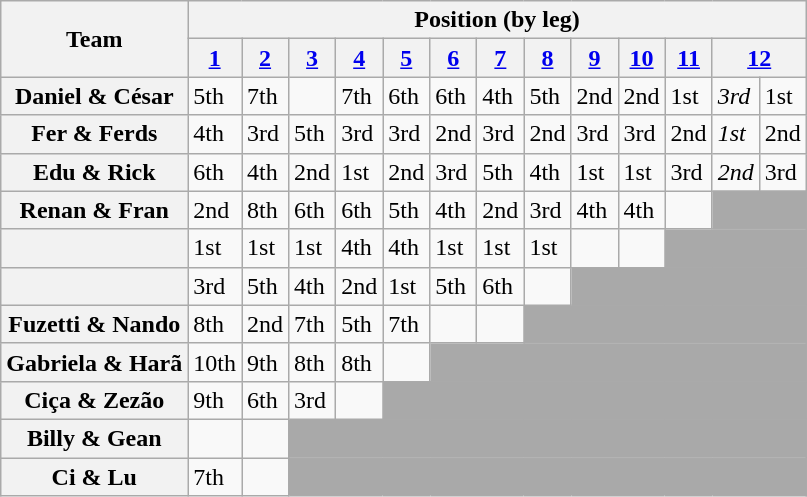<table class="wikitable">
<tr>
<th rowspan=2>Team</th>
<th colspan=13>Position (by leg)</th>
</tr>
<tr>
<th><a href='#'>1</a></th>
<th><a href='#'>2</a></th>
<th><a href='#'>3</a></th>
<th><a href='#'>4</a></th>
<th><a href='#'>5</a></th>
<th><a href='#'>6</a></th>
<th><a href='#'>7</a></th>
<th><a href='#'>8</a></th>
<th><a href='#'>9</a></th>
<th><a href='#'>10</a></th>
<th><a href='#'>11</a></th>
<th colspan=2><a href='#'>12</a></th>
</tr>
<tr>
<th>Daniel & César</th>
<td>5th</td>
<td>7th</td>
<td></td>
<td>7th</td>
<td>6th</td>
<td>6th</td>
<td>4th</td>
<td>5th</td>
<td>2nd</td>
<td>2nd</td>
<td>1st</td>
<td><em>3rd</em></td>
<td>1st</td>
</tr>
<tr>
<th>Fer & Ferds</th>
<td>4th</td>
<td>3rd</td>
<td>5th</td>
<td>3rd</td>
<td>3rd</td>
<td>2nd</td>
<td>3rd</td>
<td>2nd</td>
<td>3rd</td>
<td>3rd</td>
<td>2nd</td>
<td><em>1st</em></td>
<td>2nd</td>
</tr>
<tr>
<th>Edu & Rick</th>
<td>6th</td>
<td>4th</td>
<td>2nd</td>
<td>1st</td>
<td>2nd</td>
<td>3rd</td>
<td>5th</td>
<td>4th</td>
<td>1st</td>
<td>1st</td>
<td>3rd</td>
<td><em>2nd</em></td>
<td>3rd</td>
</tr>
<tr>
<th>Renan & Fran</th>
<td>2nd</td>
<td>8th</td>
<td>6th</td>
<td>6th</td>
<td>5th</td>
<td>4th</td>
<td>2nd</td>
<td>3rd</td>
<td>4th</td>
<td>4th</td>
<td></td>
<td bgcolor="A9A9A9" colspan=2></td>
</tr>
<tr>
<th></th>
<td>1st</td>
<td>1st</td>
<td>1st</td>
<td>4th</td>
<td>4th</td>
<td>1st</td>
<td>1st</td>
<td>1st</td>
<td></td>
<td></td>
<td bgcolor="A9A9A9" colspan=3></td>
</tr>
<tr>
<th></th>
<td>3rd</td>
<td>5th</td>
<td>4th</td>
<td>2nd</td>
<td>1st</td>
<td>5th</td>
<td>6th</td>
<td></td>
<td bgcolor="A9A9A9" colspan=5></td>
</tr>
<tr>
<th>Fuzetti & Nando</th>
<td>8th</td>
<td>2nd</td>
<td>7th</td>
<td>5th</td>
<td>7th</td>
<td></td>
<td></td>
<td bgcolor="A9A9A9" colspan=6></td>
</tr>
<tr>
<th>Gabriela & Harã</th>
<td>10th</td>
<td>9th</td>
<td>8th</td>
<td>8th</td>
<td></td>
<td bgcolor="A9A9A9" colspan=8></td>
</tr>
<tr>
<th>Ciça & Zezão</th>
<td>9th</td>
<td>6th</td>
<td>3rd</td>
<td></td>
<td bgcolor="A9A9A9" colspan=9></td>
</tr>
<tr>
<th>Billy & Gean</th>
<td></td>
<td></td>
<td bgcolor="A9A9A9" colspan=11></td>
</tr>
<tr>
<th>Ci & Lu</th>
<td>7th</td>
<td></td>
<td bgcolor="A9A9A9" colspan=11></td>
</tr>
</table>
